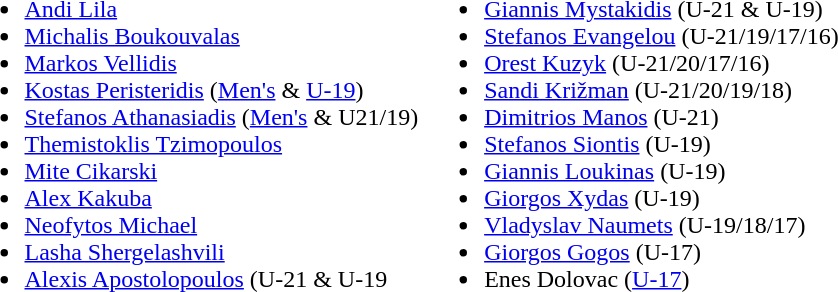<table>
<tr>
<td><br><ul><li> <a href='#'>Andi Lila</a></li><li> <a href='#'>Michalis Boukouvalas</a></li><li> <a href='#'>Markos Vellidis</a></li><li> <a href='#'>Kostas Peristeridis</a> (<a href='#'>Men's</a> & <a href='#'>U-19</a>)</li><li> <a href='#'>Stefanos Athanasiadis</a> (<a href='#'>Men's</a> & U21/19)</li><li> <a href='#'>Themistoklis Tzimopoulos</a></li><li> <a href='#'>Mite Cikarski</a></li><li> <a href='#'>Alex Kakuba</a></li><li> <a href='#'>Neofytos Michael</a></li><li> <a href='#'>Lasha Shergelashvili</a></li><li> <a href='#'>Alexis Apostolopoulos</a> (U-21 & U-19</li></ul></td>
<td><br><ul><li> <a href='#'>Giannis Mystakidis</a> (U-21 & U-19)</li><li> <a href='#'>Stefanos Evangelou</a> (U-21/19/17/16)</li><li> <a href='#'>Orest Kuzyk</a> (U-21/20/17/16)</li><li> <a href='#'>Sandi Križman</a> (U-21/20/19/18)</li><li> <a href='#'>Dimitrios Manos</a> (U-21)</li><li> <a href='#'>Stefanos Siontis</a> (U-19)</li><li> <a href='#'>Giannis Loukinas</a> (U-19)</li><li> <a href='#'>Giorgos Xydas</a> (U-19)</li><li> <a href='#'>Vladyslav Naumets</a> (U-19/18/17)</li><li> <a href='#'>Giorgos Gogos</a> (U-17)</li><li> Enes Dolovac (<a href='#'>U-17</a>)</li></ul></td>
<td></td>
</tr>
</table>
